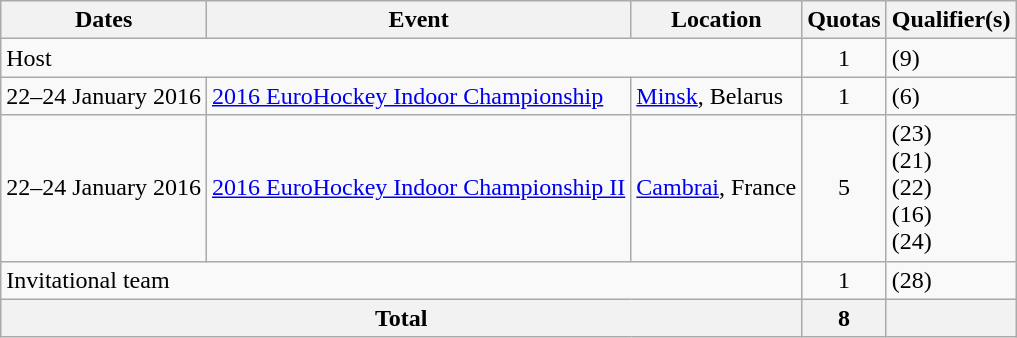<table class=wikitable>
<tr>
<th>Dates</th>
<th>Event</th>
<th>Location</th>
<th>Quotas</th>
<th>Qualifier(s)</th>
</tr>
<tr>
<td colspan=3>Host</td>
<td style="text-align: center;">1</td>
<td> (9)</td>
</tr>
<tr>
<td>22–24 January 2016</td>
<td><a href='#'>2016 EuroHockey Indoor Championship</a></td>
<td><a href='#'>Minsk</a>, Belarus</td>
<td style="text-align: center;">1</td>
<td> (6)</td>
</tr>
<tr>
<td>22–24 January 2016</td>
<td><a href='#'>2016 EuroHockey Indoor Championship II</a></td>
<td><a href='#'>Cambrai</a>, France</td>
<td style="text-align: center;">5</td>
<td> (23)<br> (21)<br> (22)<br> (16)<br> (24)</td>
</tr>
<tr>
<td colspan=3>Invitational team</td>
<td style="text-align: center;">1</td>
<td> (28)</td>
</tr>
<tr>
<th colspan="3">Total</th>
<th>8</th>
<th></th>
</tr>
</table>
